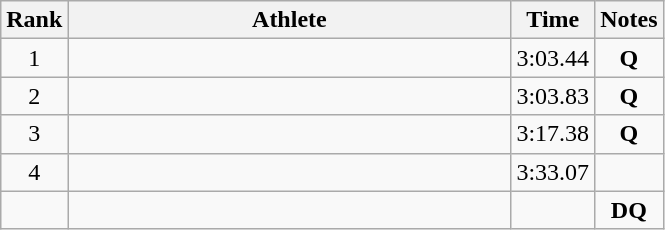<table class=wikitable>
<tr>
<th>Rank</th>
<th style=width:18em>Athlete</th>
<th>Time</th>
<th>Notes</th>
</tr>
<tr align=center>
<td>1</td>
<td align=left></td>
<td>3:03.44</td>
<td><strong>Q</strong></td>
</tr>
<tr align=center>
<td>2</td>
<td align=left></td>
<td>3:03.83</td>
<td><strong>Q</strong></td>
</tr>
<tr align=center>
<td>3</td>
<td align=left></td>
<td>3:17.38</td>
<td><strong>Q</strong></td>
</tr>
<tr align=center>
<td>4</td>
<td align=left></td>
<td>3:33.07</td>
<td></td>
</tr>
<tr align=center>
<td></td>
<td align=left></td>
<td></td>
<td><strong>DQ</strong></td>
</tr>
</table>
